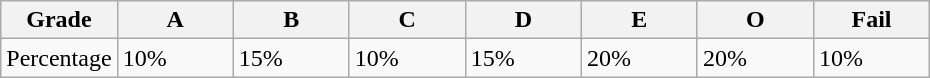<table class="wikitable">
<tr>
<th>Grade</th>
<th width="70px">A</th>
<th width="70px">B</th>
<th width="70px">C</th>
<th width="70px">D</th>
<th width="70px">E</th>
<th width="70px">O</th>
<th width="70px">Fail</th>
</tr>
<tr>
<td>Percentage</td>
<td>10%</td>
<td>15%</td>
<td>10%</td>
<td>15%</td>
<td>20%</td>
<td>20%</td>
<td>10%</td>
</tr>
</table>
